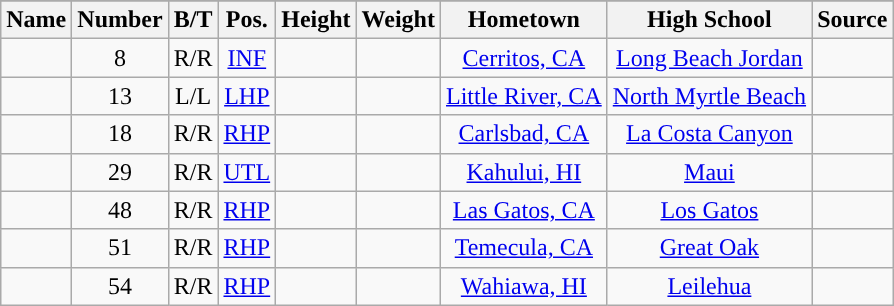<table class="wikitable sortable">
<tr>
</tr>
<tr>
<th>Name</th>
<th>Number</th>
<th style="text-align:center; ">B/T</th>
<th>Pos.</th>
<th>Height</th>
<th>Weight</th>
<th>Hometown</th>
<th>High School</th>
<th>Source</th>
</tr>
<tr align="center">
<td></td>
<td>8</td>
<td>R/R</td>
<td><a href='#'>INF</a></td>
<td></td>
<td></td>
<td><a href='#'>Cerritos, CA</a></td>
<td><a href='#'>Long Beach Jordan</a></td>
<td></td>
</tr>
<tr align="center">
<td></td>
<td>13</td>
<td>L/L</td>
<td><a href='#'>LHP</a></td>
<td></td>
<td></td>
<td><a href='#'>Little River, CA</a></td>
<td><a href='#'>North Myrtle Beach</a></td>
<td></td>
</tr>
<tr align="center">
<td></td>
<td>18</td>
<td>R/R</td>
<td><a href='#'>RHP</a></td>
<td></td>
<td></td>
<td><a href='#'>Carlsbad, CA</a></td>
<td><a href='#'>La Costa Canyon</a></td>
<td></td>
</tr>
<tr align="center">
<td></td>
<td>29</td>
<td>R/R</td>
<td><a href='#'>UTL</a></td>
<td></td>
<td></td>
<td><a href='#'>Kahului, HI</a></td>
<td><a href='#'>Maui</a></td>
<td></td>
</tr>
<tr align="center">
<td></td>
<td>48</td>
<td>R/R</td>
<td><a href='#'>RHP</a></td>
<td></td>
<td></td>
<td><a href='#'>Las Gatos, CA</a></td>
<td><a href='#'>Los Gatos</a></td>
<td></td>
</tr>
<tr align="center">
<td></td>
<td>51</td>
<td>R/R</td>
<td><a href='#'>RHP</a></td>
<td></td>
<td></td>
<td><a href='#'>Temecula, CA</a></td>
<td><a href='#'>Great Oak</a></td>
<td></td>
</tr>
<tr align="center">
<td></td>
<td>54</td>
<td>R/R</td>
<td><a href='#'>RHP</a></td>
<td></td>
<td></td>
<td><a href='#'>Wahiawa, HI</a></td>
<td><a href='#'>Leilehua</a></td>
<td></td>
</tr>
</table>
